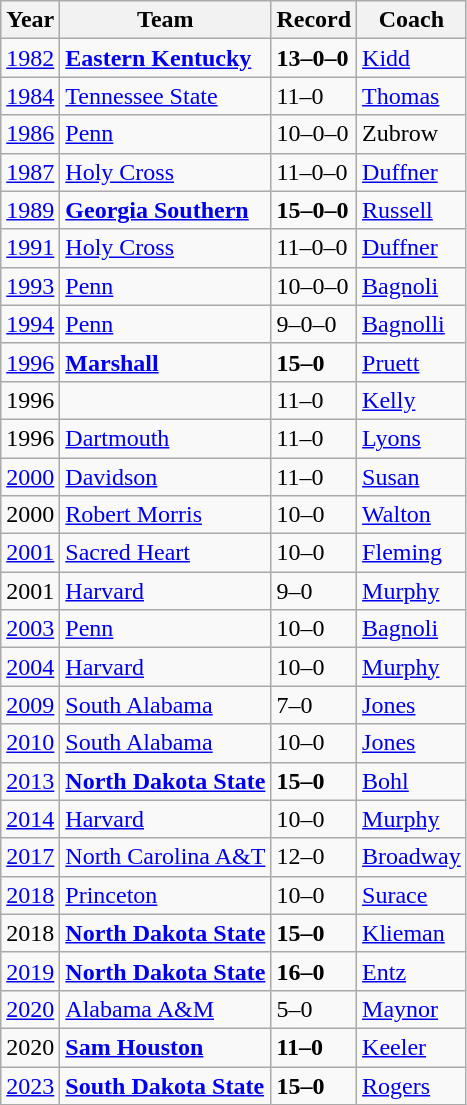<table class="wikitable sortable">
<tr>
<th>Year</th>
<th>Team</th>
<th>Record</th>
<th>Coach</th>
</tr>
<tr>
<td><a href='#'>1982</a></td>
<td><strong><a href='#'>Eastern Kentucky</a></strong></td>
<td><strong>13–0–0</strong></td>
<td><a href='#'>Kidd</a></td>
</tr>
<tr>
<td><a href='#'>1984</a></td>
<td><a href='#'>Tennessee State</a></td>
<td>11–0</td>
<td><a href='#'>Thomas</a></td>
</tr>
<tr>
<td><a href='#'>1986</a></td>
<td><a href='#'>Penn</a></td>
<td>10–0–0</td>
<td>Zubrow</td>
</tr>
<tr>
<td><a href='#'>1987</a></td>
<td><a href='#'>Holy Cross</a></td>
<td>11–0–0</td>
<td><a href='#'>Duffner</a></td>
</tr>
<tr>
<td><a href='#'>1989</a></td>
<td><strong><a href='#'>Georgia Southern</a></strong></td>
<td><strong>15–0–0</strong></td>
<td><a href='#'>Russell</a></td>
</tr>
<tr>
<td><a href='#'>1991</a></td>
<td><a href='#'>Holy Cross</a></td>
<td>11–0–0</td>
<td><a href='#'>Duffner</a></td>
</tr>
<tr>
<td><a href='#'>1993</a></td>
<td><a href='#'>Penn</a></td>
<td>10–0–0</td>
<td><a href='#'>Bagnoli</a></td>
</tr>
<tr>
<td><a href='#'>1994</a></td>
<td><a href='#'>Penn</a></td>
<td>9–0–0</td>
<td><a href='#'>Bagnolli</a></td>
</tr>
<tr>
<td><a href='#'>1996</a></td>
<td><strong><a href='#'>Marshall</a></strong></td>
<td><strong>15–0</strong></td>
<td><a href='#'>Pruett</a></td>
</tr>
<tr>
<td>1996</td>
<td></td>
<td>11–0</td>
<td><a href='#'>Kelly</a></td>
</tr>
<tr>
<td>1996</td>
<td><a href='#'>Dartmouth</a></td>
<td>11–0</td>
<td><a href='#'>Lyons</a></td>
</tr>
<tr>
<td><a href='#'>2000</a></td>
<td><a href='#'>Davidson</a></td>
<td>11–0</td>
<td><a href='#'>Susan</a></td>
</tr>
<tr>
<td>2000</td>
<td><a href='#'>Robert Morris</a></td>
<td>10–0</td>
<td><a href='#'>Walton</a></td>
</tr>
<tr>
<td><a href='#'>2001</a></td>
<td><a href='#'>Sacred Heart</a></td>
<td>10–0</td>
<td><a href='#'>Fleming</a></td>
</tr>
<tr>
<td>2001</td>
<td><a href='#'>Harvard</a></td>
<td>9–0</td>
<td><a href='#'>Murphy</a></td>
</tr>
<tr>
<td><a href='#'>2003</a></td>
<td><a href='#'>Penn</a></td>
<td>10–0</td>
<td><a href='#'>Bagnoli</a></td>
</tr>
<tr>
<td><a href='#'>2004</a></td>
<td><a href='#'>Harvard</a></td>
<td>10–0</td>
<td><a href='#'>Murphy</a></td>
</tr>
<tr>
<td><a href='#'>2009</a></td>
<td><a href='#'>South Alabama</a></td>
<td>7–0</td>
<td><a href='#'>Jones</a></td>
</tr>
<tr>
<td><a href='#'>2010</a></td>
<td><a href='#'>South Alabama</a></td>
<td>10–0</td>
<td><a href='#'>Jones</a></td>
</tr>
<tr>
<td><a href='#'>2013</a></td>
<td><strong><a href='#'>North Dakota State</a></strong></td>
<td><strong>15–0</strong></td>
<td><a href='#'>Bohl</a></td>
</tr>
<tr>
<td><a href='#'>2014</a></td>
<td><a href='#'>Harvard</a></td>
<td>10–0</td>
<td><a href='#'>Murphy</a></td>
</tr>
<tr>
<td><a href='#'>2017</a></td>
<td><a href='#'>North Carolina A&T</a></td>
<td>12–0</td>
<td><a href='#'>Broadway</a></td>
</tr>
<tr>
<td><a href='#'>2018</a></td>
<td><a href='#'>Princeton</a></td>
<td>10–0</td>
<td><a href='#'>Surace</a></td>
</tr>
<tr>
<td>2018</td>
<td><strong><a href='#'>North Dakota State</a></strong></td>
<td><strong>15–0</strong></td>
<td><a href='#'>Klieman</a></td>
</tr>
<tr>
<td><a href='#'>2019</a></td>
<td><strong><a href='#'>North Dakota State</a></strong></td>
<td><strong>16–0</strong></td>
<td><a href='#'>Entz</a></td>
</tr>
<tr>
<td><a href='#'>2020</a></td>
<td><a href='#'>Alabama A&M</a></td>
<td>5–0</td>
<td><a href='#'>Maynor</a></td>
</tr>
<tr>
<td>2020</td>
<td><strong><a href='#'>Sam Houston</a></strong></td>
<td><strong>11–0</strong></td>
<td><a href='#'>Keeler</a></td>
</tr>
<tr>
<td><a href='#'>2023</a></td>
<td><strong><a href='#'>South Dakota State</a></strong></td>
<td><strong>15–0</strong></td>
<td><a href='#'>Rogers</a></td>
</tr>
</table>
